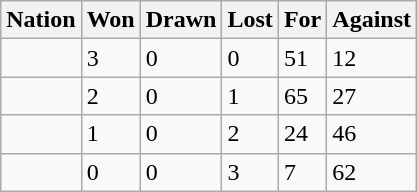<table class="wikitable">
<tr>
<th>Nation</th>
<th>Won</th>
<th>Drawn</th>
<th>Lost</th>
<th>For</th>
<th>Against</th>
</tr>
<tr>
<td></td>
<td>3</td>
<td>0</td>
<td>0</td>
<td>51</td>
<td>12</td>
</tr>
<tr>
<td></td>
<td>2</td>
<td>0</td>
<td>1</td>
<td>65</td>
<td>27</td>
</tr>
<tr>
<td></td>
<td>1</td>
<td>0</td>
<td>2</td>
<td>24</td>
<td>46</td>
</tr>
<tr>
<td></td>
<td>0</td>
<td>0</td>
<td>3</td>
<td>7</td>
<td>62</td>
</tr>
</table>
